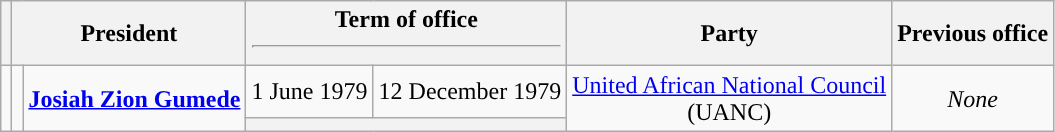<table class="wikitable" style="text-align:center;">
<tr>
<th></th>
<th colspan=2>President</th>
<th colspan=2>Term of office<hr></th>
<th>Party</th>
<th>Previous office</th>
</tr>
<tr>
<td rowspan=2 style="background:"><strong></strong></td>
<td rowspan=2></td>
<td rowspan=2><strong><a href='#'>Josiah Zion Gumede</a></strong><br></td>
<td>1 June 1979</td>
<td>12 December 1979</td>
<td rowspan=2><a href='#'>United African National Council</a><br>(UANC)</td>
<td rowspan=2><em>None</em></td>
</tr>
<tr>
<th colspan=2 style="font-weight:normal; text-align:center; font-size:90%"></th>
</tr>
</table>
